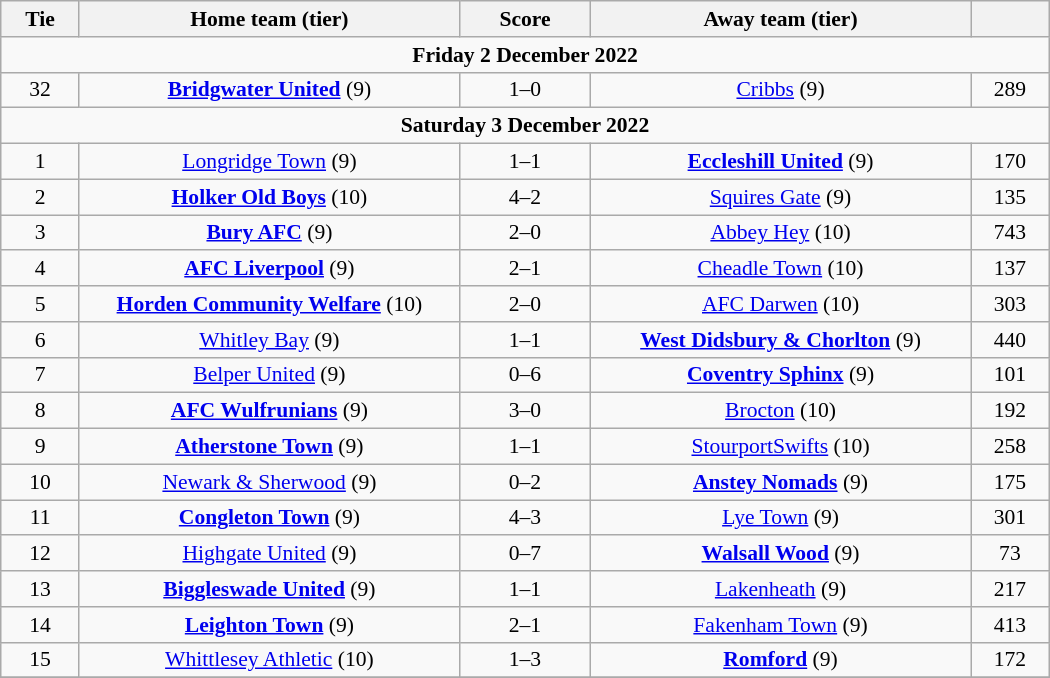<table class="wikitable" style="width:700px;text-align:center;font-size:90%">
<tr>
<th scope="col" style="width: 7.50%">Tie</th>
<th scope="col" style="width:36.25%">Home team (tier)</th>
<th scope="col" style="width:12.50%">Score</th>
<th scope="col" style="width:36.25%">Away team (tier)</th>
<th scope="col" style="width: 7.50%"></th>
</tr>
<tr>
<td colspan="5"><strong>Friday 2 December 2022</strong></td>
</tr>
<tr>
<td>32</td>
<td><strong><a href='#'>Bridgwater United</a></strong> (9)</td>
<td>1–0</td>
<td><a href='#'>Cribbs</a> (9)</td>
<td>289</td>
</tr>
<tr>
<td colspan="5"><strong>Saturday 3 December 2022</strong></td>
</tr>
<tr>
<td>1</td>
<td><a href='#'>Longridge Town</a> (9)</td>
<td>1–1 </td>
<td><strong><a href='#'>Eccleshill United</a></strong> (9)</td>
<td>170</td>
</tr>
<tr>
<td>2</td>
<td><strong><a href='#'>Holker Old Boys</a></strong> (10)</td>
<td>4–2</td>
<td><a href='#'>Squires Gate</a> (9)</td>
<td>135</td>
</tr>
<tr>
<td>3</td>
<td><strong><a href='#'>Bury AFC</a></strong> (9)</td>
<td>2–0</td>
<td><a href='#'>Abbey Hey</a> (10)</td>
<td>743</td>
</tr>
<tr>
<td>4</td>
<td><strong><a href='#'>AFC Liverpool</a></strong> (9)</td>
<td>2–1</td>
<td><a href='#'>Cheadle Town</a> (10)</td>
<td>137</td>
</tr>
<tr>
<td>5</td>
<td><strong><a href='#'>Horden Community Welfare</a></strong> (10)</td>
<td>2–0</td>
<td><a href='#'>AFC Darwen</a> (10)</td>
<td>303</td>
</tr>
<tr>
<td>6</td>
<td><a href='#'>Whitley Bay</a> (9)</td>
<td>1–1 </td>
<td><strong><a href='#'>West Didsbury & Chorlton</a></strong> (9)</td>
<td>440</td>
</tr>
<tr>
<td>7</td>
<td><a href='#'>Belper United</a> (9)</td>
<td>0–6</td>
<td><strong><a href='#'>Coventry Sphinx</a></strong> (9)</td>
<td>101</td>
</tr>
<tr>
<td>8</td>
<td><strong><a href='#'>AFC Wulfrunians</a></strong> (9)</td>
<td>3–0</td>
<td><a href='#'>Brocton</a> (10)</td>
<td>192</td>
</tr>
<tr>
<td>9</td>
<td><strong><a href='#'>Atherstone Town</a></strong> (9)</td>
<td>1–1 </td>
<td><a href='#'>StourportSwifts</a> (10)</td>
<td>258</td>
</tr>
<tr>
<td>10</td>
<td><a href='#'>Newark & Sherwood</a> (9)</td>
<td>0–2</td>
<td><strong><a href='#'>Anstey Nomads</a></strong> (9)</td>
<td>175</td>
</tr>
<tr>
<td>11</td>
<td><strong><a href='#'>Congleton Town</a></strong> (9)</td>
<td>4–3</td>
<td><a href='#'>Lye Town</a> (9)</td>
<td>301</td>
</tr>
<tr>
<td>12</td>
<td><a href='#'>Highgate United</a> (9)</td>
<td>0–7</td>
<td><strong><a href='#'>Walsall Wood</a></strong> (9)</td>
<td>73</td>
</tr>
<tr>
<td>13</td>
<td><strong><a href='#'>Biggleswade United</a></strong> (9)</td>
<td>1–1 </td>
<td><a href='#'>Lakenheath</a> (9)</td>
<td>217</td>
</tr>
<tr>
<td>14</td>
<td><strong><a href='#'>Leighton Town</a></strong> (9)</td>
<td>2–1</td>
<td><a href='#'>Fakenham Town</a> (9)</td>
<td>413</td>
</tr>
<tr>
<td>15</td>
<td><a href='#'>Whittlesey Athletic</a> (10)</td>
<td>1–3</td>
<td><strong><a href='#'>Romford</a></strong> (9)</td>
<td>172</td>
</tr>
<tr>
</tr>
</table>
